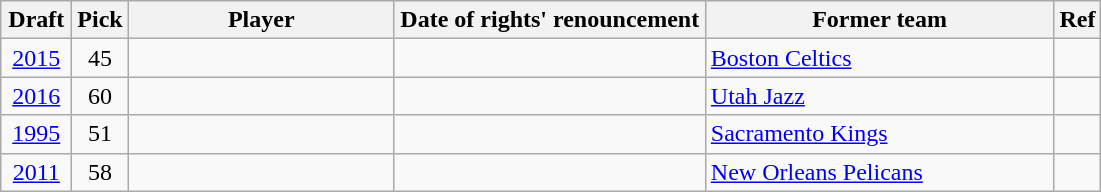<table class="wikitable sortable" style="text-align:left">
<tr>
<th style="width:40px">Draft</th>
<th style="width:30px">Pick</th>
<th style="width:170px">Player</th>
<th style="width:200px">Date of rights' renouncement</th>
<th style="width:225px">Former team</th>
<th class="unsortbale">Ref</th>
</tr>
<tr>
<td align=center><a href='#'>2015</a></td>
<td align=center>45</td>
<td></td>
<td style="text-align:center"></td>
<td><a href='#'>Boston Celtics</a></td>
<td align=center></td>
</tr>
<tr>
<td align=center><a href='#'>2016</a></td>
<td align=center>60</td>
<td></td>
<td style="text-align:center"></td>
<td><a href='#'>Utah Jazz</a></td>
<td align=center></td>
</tr>
<tr>
<td align=center><a href='#'>1995</a></td>
<td align=center>51</td>
<td></td>
<td style="text-align:center"></td>
<td><a href='#'>Sacramento Kings</a></td>
<td align=center></td>
</tr>
<tr>
<td align=center><a href='#'>2011</a></td>
<td align=center>58</td>
<td></td>
<td style="text-align:center"></td>
<td><a href='#'>New Orleans Pelicans</a></td>
<td align=center></td>
</tr>
</table>
